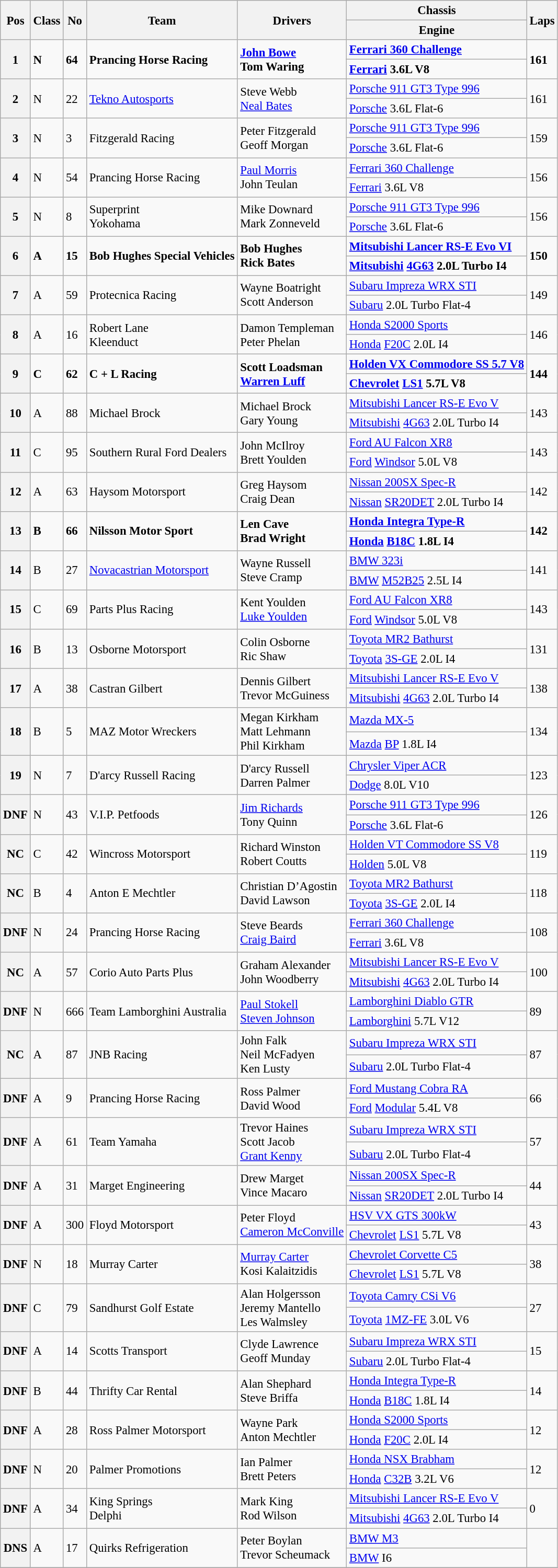<table class="wikitable" style="font-size: 95%;">
<tr>
<th rowspan=2>Pos</th>
<th rowspan=2>Class</th>
<th rowspan=2>No</th>
<th rowspan=2>Team</th>
<th rowspan=2>Drivers</th>
<th>Chassis</th>
<th rowspan=2>Laps</th>
</tr>
<tr>
<th>Engine</th>
</tr>
<tr style="font-weight:bold">
<th rowspan=2>1</th>
<td rowspan=2>N</td>
<td rowspan=2>64</td>
<td rowspan=2>Prancing Horse Racing</td>
<td rowspan=2> <a href='#'>John Bowe</a><br> Tom Waring</td>
<td><a href='#'>Ferrari 360 Challenge</a></td>
<td rowspan=2>161</td>
</tr>
<tr style="font-weight:bold">
<td><a href='#'>Ferrari</a> 3.6L V8</td>
</tr>
<tr>
<th rowspan=2>2</th>
<td rowspan=2>N</td>
<td rowspan=2>22</td>
<td rowspan=2><a href='#'>Tekno Autosports</a></td>
<td rowspan=2> Steve Webb<br> <a href='#'>Neal Bates</a></td>
<td><a href='#'>Porsche 911 GT3 Type 996</a></td>
<td rowspan=2>161</td>
</tr>
<tr>
<td><a href='#'>Porsche</a> 3.6L Flat-6</td>
</tr>
<tr>
<th rowspan=2>3</th>
<td rowspan=2>N</td>
<td rowspan=2>3</td>
<td rowspan=2>Fitzgerald Racing</td>
<td rowspan=2> Peter Fitzgerald<br> Geoff Morgan</td>
<td><a href='#'>Porsche 911 GT3 Type 996</a></td>
<td rowspan=2>159</td>
</tr>
<tr>
<td><a href='#'>Porsche</a> 3.6L Flat-6</td>
</tr>
<tr>
<th rowspan=2>4</th>
<td rowspan=2>N</td>
<td rowspan=2>54</td>
<td rowspan=2>Prancing Horse Racing</td>
<td rowspan=2> <a href='#'>Paul Morris</a><br> John Teulan</td>
<td><a href='#'>Ferrari 360 Challenge</a></td>
<td rowspan=2>156</td>
</tr>
<tr>
<td><a href='#'>Ferrari</a> 3.6L V8</td>
</tr>
<tr>
<th rowspan=2>5</th>
<td rowspan=2>N</td>
<td rowspan=2>8</td>
<td rowspan=2>Superprint<br>Yokohama</td>
<td rowspan=2> Mike Downard<br> Mark Zonneveld</td>
<td><a href='#'>Porsche 911 GT3 Type 996</a></td>
<td rowspan=2>156</td>
</tr>
<tr>
<td><a href='#'>Porsche</a> 3.6L Flat-6</td>
</tr>
<tr style="font-weight:bold">
<th rowspan=2>6</th>
<td rowspan=2>A</td>
<td rowspan=2>15</td>
<td rowspan=2>Bob Hughes Special Vehicles</td>
<td rowspan=2> Bob Hughes<br> Rick Bates</td>
<td><a href='#'>Mitsubishi Lancer RS-E Evo VI</a></td>
<td rowspan=2>150</td>
</tr>
<tr style="font-weight:bold">
<td><a href='#'>Mitsubishi</a> <a href='#'>4G63</a> 2.0L Turbo I4</td>
</tr>
<tr>
<th rowspan=2>7</th>
<td rowspan=2>A</td>
<td rowspan=2>59</td>
<td rowspan=2>Protecnica Racing</td>
<td rowspan=2> Wayne Boatright<br> Scott Anderson</td>
<td><a href='#'>Subaru Impreza WRX STI</a></td>
<td rowspan=2>149</td>
</tr>
<tr>
<td><a href='#'>Subaru</a> 2.0L Turbo Flat-4</td>
</tr>
<tr>
<th rowspan=2>8</th>
<td rowspan=2>A</td>
<td rowspan=2>16</td>
<td rowspan=2>Robert Lane<br>Kleenduct</td>
<td rowspan=2> Damon Templeman<br> Peter Phelan</td>
<td><a href='#'>Honda S2000 Sports</a></td>
<td rowspan=2>146</td>
</tr>
<tr>
<td><a href='#'>Honda</a> <a href='#'>F20C</a> 2.0L I4</td>
</tr>
<tr style="font-weight:bold">
<th rowspan=2>9</th>
<td rowspan=2>C</td>
<td rowspan=2>62</td>
<td rowspan=2>C + L Racing</td>
<td rowspan=2> Scott Loadsman<br> <a href='#'>Warren Luff</a></td>
<td><a href='#'>Holden VX Commodore SS 5.7 V8</a></td>
<td rowspan=2>144</td>
</tr>
<tr style="font-weight:bold">
<td><a href='#'>Chevrolet</a> <a href='#'>LS1</a> 5.7L V8</td>
</tr>
<tr>
<th rowspan=2>10</th>
<td rowspan=2>A</td>
<td rowspan=2>88</td>
<td rowspan=2>Michael Brock</td>
<td rowspan=2> Michael Brock<br> Gary Young</td>
<td><a href='#'>Mitsubishi Lancer RS-E Evo V</a></td>
<td rowspan=2>143</td>
</tr>
<tr>
<td><a href='#'>Mitsubishi</a> <a href='#'>4G63</a> 2.0L Turbo I4</td>
</tr>
<tr>
<th rowspan=2>11</th>
<td rowspan=2>C</td>
<td rowspan=2>95</td>
<td rowspan=2>Southern Rural Ford Dealers</td>
<td rowspan=2> John McIlroy<br> Brett Youlden</td>
<td><a href='#'>Ford AU Falcon XR8</a></td>
<td rowspan=2>143</td>
</tr>
<tr>
<td><a href='#'>Ford</a> <a href='#'>Windsor</a> 5.0L V8</td>
</tr>
<tr>
<th rowspan=2>12</th>
<td rowspan=2>A</td>
<td rowspan=2>63</td>
<td rowspan=2>Haysom Motorsport</td>
<td rowspan=2> Greg Haysom<br> Craig Dean</td>
<td><a href='#'>Nissan 200SX Spec-R</a></td>
<td rowspan=2>142</td>
</tr>
<tr>
<td><a href='#'>Nissan</a> <a href='#'>SR20DET</a> 2.0L Turbo I4</td>
</tr>
<tr style="font-weight:bold">
<th rowspan=2>13</th>
<td rowspan=2>B</td>
<td rowspan=2>66</td>
<td rowspan=2>Nilsson Motor Sport</td>
<td rowspan=2> Len Cave<br> Brad Wright</td>
<td><a href='#'>Honda Integra Type-R</a></td>
<td rowspan=2>142</td>
</tr>
<tr style="font-weight:bold">
<td><a href='#'>Honda</a> <a href='#'>B18C</a> 1.8L I4</td>
</tr>
<tr>
<th rowspan=2>14</th>
<td rowspan=2>B</td>
<td rowspan=2>27</td>
<td rowspan=2><a href='#'>Novacastrian Motorsport</a></td>
<td rowspan=2> Wayne Russell<br> Steve Cramp</td>
<td><a href='#'>BMW 323i</a></td>
<td rowspan=2>141</td>
</tr>
<tr>
<td><a href='#'>BMW</a> <a href='#'>M52B25</a> 2.5L I4</td>
</tr>
<tr>
<th rowspan=2>15</th>
<td rowspan=2>C</td>
<td rowspan=2>69</td>
<td rowspan=2>Parts Plus Racing</td>
<td rowspan=2> Kent Youlden<br> <a href='#'>Luke Youlden</a></td>
<td><a href='#'>Ford AU Falcon XR8</a></td>
<td rowspan=2>143</td>
</tr>
<tr>
<td><a href='#'>Ford</a> <a href='#'>Windsor</a> 5.0L V8</td>
</tr>
<tr>
<th rowspan=2>16</th>
<td rowspan=2>B</td>
<td rowspan=2>13</td>
<td rowspan=2>Osborne Motorsport</td>
<td rowspan=2> Colin Osborne<br> Ric Shaw</td>
<td><a href='#'>Toyota MR2 Bathurst</a></td>
<td rowspan=2>131</td>
</tr>
<tr>
<td><a href='#'>Toyota</a> <a href='#'>3S-GE</a> 2.0L I4</td>
</tr>
<tr>
<th rowspan=2>17</th>
<td rowspan=2>A</td>
<td rowspan=2>38</td>
<td rowspan=2>Castran Gilbert</td>
<td rowspan=2> Dennis Gilbert<br> Trevor McGuiness</td>
<td><a href='#'>Mitsubishi Lancer RS-E Evo V</a></td>
<td rowspan=2>138</td>
</tr>
<tr>
<td><a href='#'>Mitsubishi</a> <a href='#'>4G63</a> 2.0L Turbo I4</td>
</tr>
<tr>
<th rowspan=2>18</th>
<td rowspan=2>B</td>
<td rowspan=2>5</td>
<td rowspan=2>MAZ Motor Wreckers</td>
<td rowspan=2> Megan Kirkham<br> Matt Lehmann<br> Phil Kirkham</td>
<td><a href='#'>Mazda MX-5</a></td>
<td rowspan=2>134</td>
</tr>
<tr>
<td><a href='#'>Mazda</a> <a href='#'>BP</a> 1.8L I4</td>
</tr>
<tr>
<th rowspan=2>19</th>
<td rowspan=2>N</td>
<td rowspan=2>7</td>
<td rowspan=2>D'arcy Russell Racing</td>
<td rowspan=2> D'arcy Russell<br> Darren Palmer</td>
<td><a href='#'>Chrysler Viper ACR</a></td>
<td rowspan=2>123</td>
</tr>
<tr>
<td><a href='#'>Dodge</a> 8.0L V10</td>
</tr>
<tr>
<th rowspan=2>DNF</th>
<td rowspan=2>N</td>
<td rowspan=2>43</td>
<td rowspan=2>V.I.P. Petfoods</td>
<td rowspan=2> <a href='#'>Jim Richards</a><br> Tony Quinn</td>
<td><a href='#'>Porsche 911 GT3 Type 996</a></td>
<td rowspan=2>126</td>
</tr>
<tr>
<td><a href='#'>Porsche</a> 3.6L Flat-6</td>
</tr>
<tr>
<th rowspan=2>NC</th>
<td rowspan=2>C</td>
<td rowspan=2>42</td>
<td rowspan=2>Wincross Motorsport</td>
<td rowspan=2> Richard Winston<br> Robert Coutts</td>
<td><a href='#'>Holden VT Commodore SS V8</a></td>
<td rowspan=2>119</td>
</tr>
<tr>
<td><a href='#'>Holden</a> 5.0L V8</td>
</tr>
<tr>
<th rowspan=2>NC</th>
<td rowspan=2>B</td>
<td rowspan=2>4</td>
<td rowspan=2>Anton E Mechtler</td>
<td rowspan=2> Christian D’Agostin<br> David Lawson</td>
<td><a href='#'>Toyota MR2 Bathurst</a></td>
<td rowspan=2>118</td>
</tr>
<tr>
<td><a href='#'>Toyota</a> <a href='#'>3S-GE</a> 2.0L I4</td>
</tr>
<tr>
<th rowspan=2>DNF</th>
<td rowspan=2>N</td>
<td rowspan=2>24</td>
<td rowspan=2>Prancing Horse Racing</td>
<td rowspan=2> Steve Beards<br> <a href='#'>Craig Baird</a></td>
<td><a href='#'>Ferrari 360 Challenge</a></td>
<td rowspan=2>108</td>
</tr>
<tr>
<td><a href='#'>Ferrari</a> 3.6L V8</td>
</tr>
<tr>
<th rowspan=2>NC</th>
<td rowspan=2>A</td>
<td rowspan=2>57</td>
<td rowspan=2>Corio Auto Parts Plus</td>
<td rowspan=2> Graham Alexander<br> John Woodberry</td>
<td><a href='#'>Mitsubishi Lancer RS-E Evo V</a></td>
<td rowspan=2>100</td>
</tr>
<tr>
<td><a href='#'>Mitsubishi</a> <a href='#'>4G63</a> 2.0L Turbo I4</td>
</tr>
<tr>
<th rowspan=2>DNF</th>
<td rowspan=2>N</td>
<td rowspan=2>666</td>
<td rowspan=2>Team Lamborghini Australia</td>
<td rowspan=2> <a href='#'>Paul Stokell</a><br> <a href='#'>Steven Johnson</a></td>
<td><a href='#'>Lamborghini Diablo GTR</a></td>
<td rowspan=2>89</td>
</tr>
<tr>
<td><a href='#'>Lamborghini</a> 5.7L V12</td>
</tr>
<tr>
<th rowspan=2>NC</th>
<td rowspan=2>A</td>
<td rowspan=2>87</td>
<td rowspan=2>JNB Racing</td>
<td rowspan=2> John Falk<br> Neil McFadyen<br> Ken Lusty</td>
<td><a href='#'>Subaru Impreza WRX STI</a></td>
<td rowspan=2>87</td>
</tr>
<tr>
<td><a href='#'>Subaru</a> 2.0L Turbo Flat-4</td>
</tr>
<tr>
<th rowspan=2>DNF</th>
<td rowspan=2>A</td>
<td rowspan=2>9</td>
<td rowspan=2>Prancing Horse Racing</td>
<td rowspan=2> Ross Palmer<br> David Wood</td>
<td><a href='#'>Ford Mustang Cobra RA</a></td>
<td rowspan=2>66</td>
</tr>
<tr>
<td><a href='#'>Ford</a> <a href='#'>Modular</a> 5.4L V8</td>
</tr>
<tr>
<th rowspan=2>DNF</th>
<td rowspan=2>A</td>
<td rowspan=2>61</td>
<td rowspan=2>Team Yamaha</td>
<td rowspan=2> Trevor Haines<br> Scott Jacob<br> <a href='#'>Grant Kenny</a></td>
<td><a href='#'>Subaru Impreza WRX STI</a></td>
<td rowspan=2>57</td>
</tr>
<tr>
<td><a href='#'>Subaru</a> 2.0L Turbo Flat-4</td>
</tr>
<tr>
<th rowspan=2>DNF</th>
<td rowspan=2>A</td>
<td rowspan=2>31</td>
<td rowspan=2>Marget Engineering</td>
<td rowspan=2> Drew Marget<br> Vince Macaro</td>
<td><a href='#'>Nissan 200SX Spec-R</a></td>
<td rowspan=2>44</td>
</tr>
<tr>
<td><a href='#'>Nissan</a> <a href='#'>SR20DET</a> 2.0L Turbo I4</td>
</tr>
<tr>
<th rowspan=2>DNF</th>
<td rowspan=2>A</td>
<td rowspan=2>300</td>
<td rowspan=2>Floyd Motorsport</td>
<td rowspan=2> Peter Floyd<br> <a href='#'>Cameron McConville</a></td>
<td><a href='#'>HSV VX GTS 300kW</a></td>
<td rowspan=2>43</td>
</tr>
<tr>
<td><a href='#'>Chevrolet</a> <a href='#'>LS1</a> 5.7L V8</td>
</tr>
<tr>
<th rowspan=2>DNF</th>
<td rowspan=2>N</td>
<td rowspan=2>18</td>
<td rowspan=2>Murray Carter</td>
<td rowspan=2> <a href='#'>Murray Carter</a><br> Kosi Kalaitzidis</td>
<td><a href='#'>Chevrolet Corvette C5</a></td>
<td rowspan=2>38</td>
</tr>
<tr>
<td><a href='#'>Chevrolet</a> <a href='#'>LS1</a> 5.7L V8</td>
</tr>
<tr>
<th rowspan=2>DNF</th>
<td rowspan=2>C</td>
<td rowspan=2>79</td>
<td rowspan=2>Sandhurst Golf Estate</td>
<td rowspan=2> Alan Holgersson<br> Jeremy Mantello<br> Les Walmsley</td>
<td><a href='#'>Toyota Camry CSi V6</a></td>
<td rowspan=2>27</td>
</tr>
<tr>
<td><a href='#'>Toyota</a> <a href='#'>1MZ-FE</a> 3.0L V6</td>
</tr>
<tr>
<th rowspan=2>DNF</th>
<td rowspan=2>A</td>
<td rowspan=2>14</td>
<td rowspan=2>Scotts Transport</td>
<td rowspan=2> Clyde Lawrence<br> Geoff Munday</td>
<td><a href='#'>Subaru Impreza WRX STI</a></td>
<td rowspan=2>15</td>
</tr>
<tr>
<td><a href='#'>Subaru</a> 2.0L Turbo Flat-4</td>
</tr>
<tr>
<th rowspan=2>DNF</th>
<td rowspan=2>B</td>
<td rowspan=2>44</td>
<td rowspan=2>Thrifty Car Rental</td>
<td rowspan=2> Alan Shephard<br> Steve Briffa</td>
<td><a href='#'>Honda Integra Type-R</a></td>
<td rowspan=2>14</td>
</tr>
<tr>
<td><a href='#'>Honda</a> <a href='#'>B18C</a> 1.8L I4</td>
</tr>
<tr>
<th rowspan=2>DNF</th>
<td rowspan=2>A</td>
<td rowspan=2>28</td>
<td rowspan=2>Ross Palmer Motorsport</td>
<td rowspan=2> Wayne Park<br> Anton Mechtler</td>
<td><a href='#'>Honda S2000 Sports</a></td>
<td rowspan=2>12</td>
</tr>
<tr>
<td><a href='#'>Honda</a> <a href='#'>F20C</a> 2.0L I4</td>
</tr>
<tr>
<th rowspan=2>DNF</th>
<td rowspan=2>N</td>
<td rowspan=2>20</td>
<td rowspan=2>Palmer Promotions</td>
<td rowspan=2> Ian Palmer<br> Brett Peters</td>
<td><a href='#'>Honda NSX Brabham</a></td>
<td rowspan=2>12</td>
</tr>
<tr>
<td><a href='#'>Honda</a> <a href='#'>C32B</a> 3.2L V6</td>
</tr>
<tr>
<th rowspan=2>DNF</th>
<td rowspan=2>A</td>
<td rowspan=2>34</td>
<td rowspan=2>King Springs<br>Delphi</td>
<td rowspan=2> Mark King<br> Rod Wilson</td>
<td><a href='#'>Mitsubishi Lancer RS-E Evo V</a></td>
<td rowspan=2>0</td>
</tr>
<tr>
<td><a href='#'>Mitsubishi</a> <a href='#'>4G63</a> 2.0L Turbo I4</td>
</tr>
<tr>
<th rowspan=2>DNS</th>
<td rowspan=2>A</td>
<td rowspan=2>17</td>
<td rowspan=2>Quirks Refrigeration</td>
<td rowspan=2> Peter Boylan<br> Trevor Scheumack</td>
<td><a href='#'>BMW M3</a></td>
<td rowspan=2></td>
</tr>
<tr>
<td><a href='#'>BMW</a> I6</td>
</tr>
<tr>
</tr>
</table>
